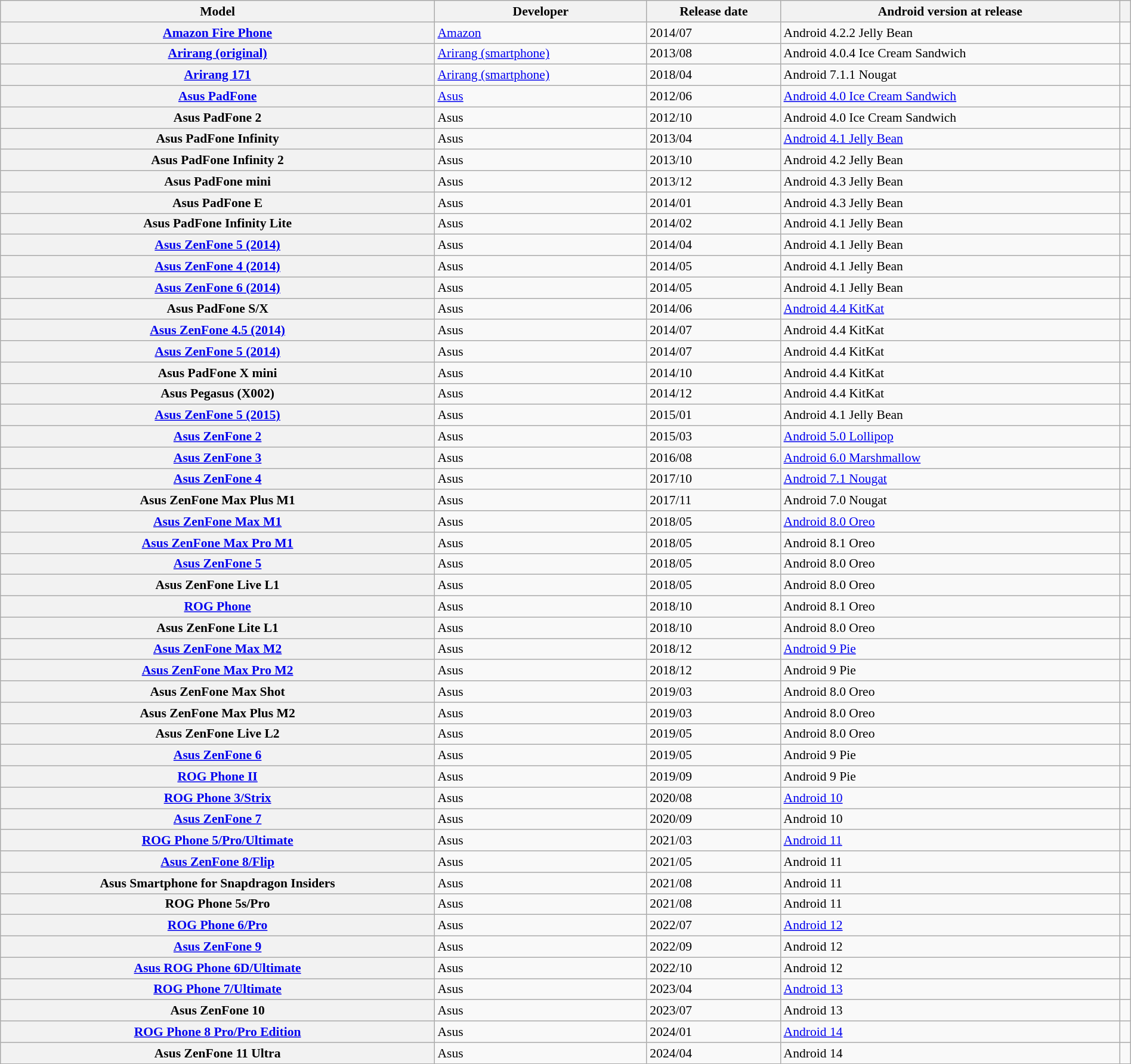<table class="wikitable sortable plainrowheaders" style="width:100%; font-size:90%;">
<tr>
<th scope="col">Model</th>
<th scope="col">Developer</th>
<th scope="col">Release date</th>
<th scope="col">Android version at release</th>
<th scope="col" class="unsortable"></th>
</tr>
<tr>
<th scope="row"><a href='#'>Amazon Fire Phone</a></th>
<td><a href='#'>Amazon</a></td>
<td>2014/07</td>
<td>Android 4.2.2 Jelly Bean</td>
<td></td>
</tr>
<tr>
<th scope="row"><a href='#'>Arirang (original)</a></th>
<td><a href='#'>Arirang (smartphone)</a></td>
<td>2013/08</td>
<td>Android 4.0.4 Ice Cream Sandwich</td>
<td></td>
</tr>
<tr>
<th scope="row"><a href='#'>Arirang 171</a></th>
<td><a href='#'>Arirang (smartphone)</a></td>
<td>2018/04</td>
<td>Android 7.1.1 Nougat</td>
<td></td>
</tr>
<tr>
<th scope="row"><a href='#'>Asus PadFone</a></th>
<td><a href='#'>Asus</a></td>
<td>2012/06</td>
<td><a href='#'>Android 4.0 Ice Cream Sandwich</a></td>
<td></td>
</tr>
<tr>
<th scope="row">Asus PadFone 2</th>
<td>Asus</td>
<td>2012/10</td>
<td>Android 4.0 Ice Cream Sandwich</td>
<td></td>
</tr>
<tr>
<th scope="row">Asus PadFone Infinity</th>
<td>Asus</td>
<td>2013/04</td>
<td><a href='#'>Android 4.1 Jelly Bean</a></td>
<td></td>
</tr>
<tr>
<th scope="row">Asus PadFone Infinity 2</th>
<td>Asus</td>
<td>2013/10</td>
<td>Android 4.2 Jelly Bean</td>
<td></td>
</tr>
<tr>
<th scope="row">Asus PadFone mini</th>
<td>Asus</td>
<td>2013/12</td>
<td>Android 4.3 Jelly Bean</td>
<td></td>
</tr>
<tr>
<th scope="row">Asus PadFone E</th>
<td>Asus</td>
<td>2014/01</td>
<td>Android 4.3 Jelly Bean</td>
<td></td>
</tr>
<tr>
<th scope="row">Asus PadFone Infinity Lite</th>
<td>Asus</td>
<td>2014/02</td>
<td>Android 4.1 Jelly Bean</td>
<td></td>
</tr>
<tr>
<th scope="row"><a href='#'>Asus ZenFone 5 (2014)</a></th>
<td>Asus</td>
<td>2014/04</td>
<td>Android 4.1 Jelly Bean</td>
<td></td>
</tr>
<tr>
<th scope="row"><a href='#'>Asus ZenFone 4 (2014)</a></th>
<td>Asus</td>
<td>2014/05</td>
<td>Android 4.1 Jelly Bean</td>
<td></td>
</tr>
<tr>
<th scope="row"><a href='#'>Asus ZenFone 6 (2014)</a></th>
<td>Asus</td>
<td>2014/05</td>
<td>Android 4.1 Jelly Bean</td>
<td></td>
</tr>
<tr>
<th scope="row">Asus PadFone S/X</th>
<td>Asus</td>
<td>2014/06</td>
<td><a href='#'>Android 4.4 KitKat</a></td>
<td></td>
</tr>
<tr>
<th scope="row"><a href='#'>Asus ZenFone 4.5 (2014)</a></th>
<td>Asus</td>
<td>2014/07</td>
<td>Android 4.4 KitKat</td>
<td></td>
</tr>
<tr>
<th scope="row"><a href='#'>Asus ZenFone 5 (2014)</a></th>
<td>Asus</td>
<td>2014/07</td>
<td>Android 4.4 KitKat</td>
<td></td>
</tr>
<tr>
<th scope="row">Asus PadFone X mini</th>
<td>Asus</td>
<td>2014/10</td>
<td>Android 4.4 KitKat</td>
<td></td>
</tr>
<tr>
<th scope="row">Asus Pegasus (X002)</th>
<td>Asus</td>
<td>2014/12</td>
<td>Android 4.4 KitKat</td>
<td></td>
</tr>
<tr>
<th scope="row"><a href='#'>Asus ZenFone 5 (2015)</a></th>
<td>Asus</td>
<td>2015/01</td>
<td>Android 4.1 Jelly Bean</td>
<td></td>
</tr>
<tr>
<th scope="row"><a href='#'>Asus ZenFone 2</a></th>
<td>Asus</td>
<td>2015/03</td>
<td><a href='#'>Android 5.0 Lollipop</a></td>
<td></td>
</tr>
<tr>
<th scope="row"><a href='#'>Asus ZenFone 3</a></th>
<td>Asus</td>
<td>2016/08</td>
<td><a href='#'>Android 6.0 Marshmallow</a></td>
<td></td>
</tr>
<tr>
<th scope="row"><a href='#'>Asus ZenFone 4</a></th>
<td>Asus</td>
<td>2017/10</td>
<td><a href='#'>Android 7.1 Nougat</a></td>
<td></td>
</tr>
<tr>
<th scope="row">Asus ZenFone Max Plus M1</th>
<td>Asus</td>
<td>2017/11</td>
<td>Android 7.0 Nougat</td>
<td></td>
</tr>
<tr>
<th scope="row"><a href='#'>Asus ZenFone Max M1</a></th>
<td>Asus</td>
<td>2018/05</td>
<td><a href='#'>Android 8.0 Oreo</a></td>
<td></td>
</tr>
<tr>
<th scope="row"><a href='#'>Asus ZenFone Max Pro M1</a></th>
<td>Asus</td>
<td>2018/05</td>
<td>Android 8.1 Oreo</td>
<td></td>
</tr>
<tr>
<th scope="row"><a href='#'>Asus ZenFone 5</a></th>
<td>Asus</td>
<td>2018/05</td>
<td>Android 8.0 Oreo</td>
<td></td>
</tr>
<tr>
<th scope="row">Asus ZenFone Live L1</th>
<td>Asus</td>
<td>2018/05</td>
<td>Android 8.0 Oreo</td>
<td></td>
</tr>
<tr>
<th scope="row"><a href='#'>ROG Phone</a></th>
<td>Asus</td>
<td>2018/10</td>
<td>Android 8.1 Oreo</td>
<td></td>
</tr>
<tr>
<th scope="row">Asus ZenFone Lite L1</th>
<td>Asus</td>
<td>2018/10</td>
<td>Android 8.0 Oreo</td>
<td></td>
</tr>
<tr>
<th scope="row"><a href='#'>Asus ZenFone Max M2</a></th>
<td>Asus</td>
<td>2018/12</td>
<td><a href='#'>Android 9 Pie</a></td>
<td></td>
</tr>
<tr>
<th scope="row"><a href='#'>Asus ZenFone Max Pro M2</a></th>
<td>Asus</td>
<td>2018/12</td>
<td>Android 9 Pie</td>
<td></td>
</tr>
<tr>
<th scope="row">Asus ZenFone Max Shot</th>
<td>Asus</td>
<td>2019/03</td>
<td>Android 8.0 Oreo</td>
<td></td>
</tr>
<tr>
<th scope="row">Asus ZenFone Max Plus M2</th>
<td>Asus</td>
<td>2019/03</td>
<td>Android 8.0 Oreo</td>
<td></td>
</tr>
<tr>
<th scope="row">Asus ZenFone Live L2</th>
<td>Asus</td>
<td>2019/05</td>
<td>Android 8.0 Oreo</td>
<td></td>
</tr>
<tr>
<th scope="row"><a href='#'>Asus ZenFone 6</a></th>
<td>Asus</td>
<td>2019/05</td>
<td>Android 9 Pie</td>
<td></td>
</tr>
<tr>
<th scope="row"><a href='#'>ROG Phone II</a></th>
<td>Asus</td>
<td>2019/09</td>
<td>Android 9 Pie</td>
<td></td>
</tr>
<tr>
<th scope="row"><a href='#'>ROG Phone 3/Strix</a></th>
<td>Asus</td>
<td>2020/08</td>
<td><a href='#'>Android 10</a></td>
<td></td>
</tr>
<tr>
<th scope="row"><a href='#'>Asus ZenFone 7</a></th>
<td>Asus</td>
<td>2020/09</td>
<td>Android 10</td>
<td></td>
</tr>
<tr>
<th scope="row"><a href='#'>ROG Phone 5/Pro/Ultimate</a></th>
<td>Asus</td>
<td>2021/03</td>
<td><a href='#'>Android 11</a></td>
<td></td>
</tr>
<tr>
<th scope="row"><a href='#'>Asus ZenFone 8/Flip</a></th>
<td>Asus</td>
<td>2021/05</td>
<td>Android 11</td>
<td></td>
</tr>
<tr>
<th scope="row">Asus Smartphone for Snapdragon Insiders</th>
<td>Asus</td>
<td>2021/08</td>
<td>Android 11</td>
<td></td>
</tr>
<tr>
<th scope="row">ROG Phone 5s/Pro</th>
<td>Asus</td>
<td>2021/08</td>
<td>Android 11</td>
<td></td>
</tr>
<tr>
<th scope="row"><a href='#'>ROG Phone 6/Pro</a></th>
<td>Asus</td>
<td>2022/07</td>
<td><a href='#'>Android 12</a></td>
<td></td>
</tr>
<tr>
<th scope="row"><a href='#'>Asus ZenFone 9</a></th>
<td>Asus</td>
<td>2022/09</td>
<td>Android 12</td>
<td></td>
</tr>
<tr>
<th scope="row"><a href='#'>Asus ROG Phone 6D/Ultimate</a></th>
<td>Asus</td>
<td>2022/10</td>
<td>Android 12</td>
<td></td>
</tr>
<tr>
<th scope="row"><a href='#'>ROG Phone 7/Ultimate</a></th>
<td>Asus</td>
<td>2023/04</td>
<td><a href='#'>Android 13</a></td>
<td></td>
</tr>
<tr>
<th scope="row">Asus ZenFone 10</th>
<td>Asus</td>
<td>2023/07</td>
<td>Android 13</td>
<td></td>
</tr>
<tr>
<th scope="row"><a href='#'>ROG Phone 8 Pro/Pro Edition</a></th>
<td>Asus</td>
<td>2024/01</td>
<td><a href='#'>Android 14</a></td>
<td></td>
</tr>
<tr>
<th scope="row">Asus ZenFone 11 Ultra</th>
<td>Asus</td>
<td>2024/04</td>
<td>Android 14</td>
<td></td>
</tr>
</table>
